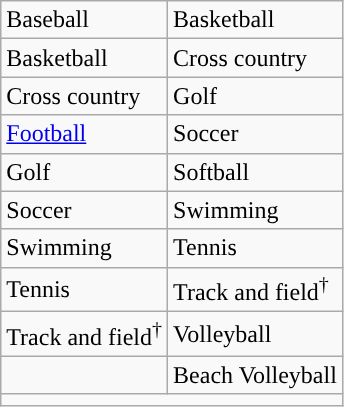<table class="wikitable" style=" clear:right; margin:0 0 1em 1em;">
<tr>
<td>Baseball</td>
<td>Basketball</td>
</tr>
<tr>
<td>Basketball</td>
<td>Cross country</td>
</tr>
<tr>
<td>Cross country</td>
<td>Golf</td>
</tr>
<tr>
<td><a href='#'>Football</a></td>
<td>Soccer</td>
</tr>
<tr>
<td>Golf</td>
<td>Softball</td>
</tr>
<tr>
<td>Soccer</td>
<td>Swimming</td>
</tr>
<tr>
<td>Swimming</td>
<td>Tennis</td>
</tr>
<tr>
<td>Tennis</td>
<td>Track and field<sup>†</sup></td>
</tr>
<tr>
<td>Track and field<sup>†</sup></td>
<td>Volleyball</td>
</tr>
<tr>
<td></td>
<td>Beach Volleyball</td>
</tr>
<tr>
<td colspan="2"></td>
</tr>
</table>
